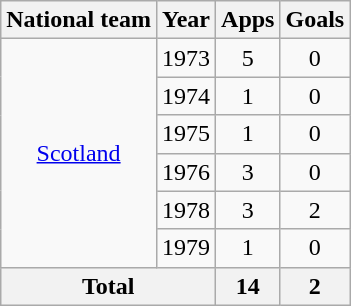<table class=wikitable style="text-align:center">
<tr>
<th>National team</th>
<th>Year</th>
<th>Apps</th>
<th>Goals</th>
</tr>
<tr>
<td rowspan=6><a href='#'>Scotland</a></td>
<td>1973</td>
<td>5</td>
<td>0</td>
</tr>
<tr>
<td>1974</td>
<td>1</td>
<td>0</td>
</tr>
<tr>
<td>1975</td>
<td>1</td>
<td>0</td>
</tr>
<tr>
<td>1976</td>
<td>3</td>
<td>0</td>
</tr>
<tr>
<td>1978</td>
<td>3</td>
<td>2</td>
</tr>
<tr>
<td>1979</td>
<td>1</td>
<td>0</td>
</tr>
<tr>
<th colspan="2">Total</th>
<th>14</th>
<th>2</th>
</tr>
</table>
